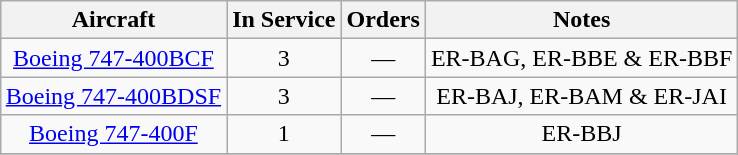<table class="wikitable" style="margin:0.5em auto; text-align:center">
<tr>
<th>Aircraft</th>
<th>In Service</th>
<th>Orders</th>
<th>Notes</th>
</tr>
<tr>
<td><a href='#'>Boeing 747-400BCF</a></td>
<td>3</td>
<td>—</td>
<td>ER-BAG, ER-BBE & ER-BBF</td>
</tr>
<tr>
<td><a href='#'>Boeing 747-400BDSF</a></td>
<td>3</td>
<td>—</td>
<td>ER-BAJ, ER-BAM & ER-JAI</td>
</tr>
<tr>
<td><a href='#'>Boeing 747-400F</a></td>
<td>1</td>
<td>—</td>
<td>ER-BBJ</td>
</tr>
<tr>
</tr>
</table>
